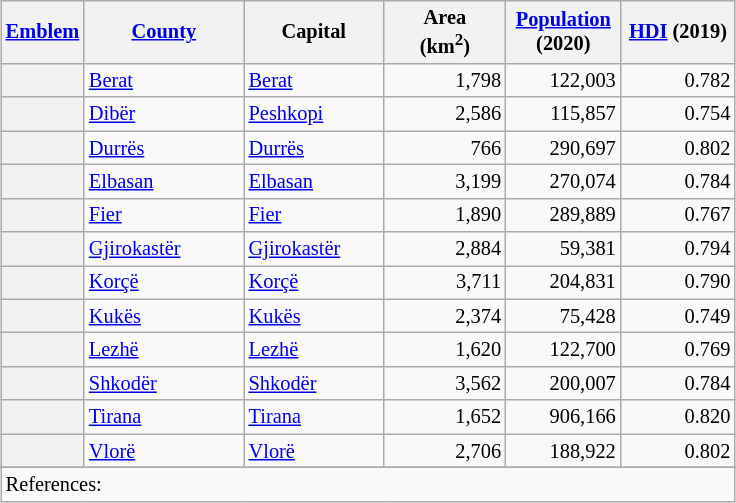<table class="sortable wikitable" style="text-align:left; font-size:85%; margin:1em auto;">
<tr style="font-size:100%; text-align:right;">
<th style="width:25px;"><a href='#'>Emblem</a></th>
<th style="width:100px;"><a href='#'>County</a></th>
<th style="width:87px;">Capital</th>
<th style="width:75px;">Area <br>(km<sup>2</sup>)</th>
<th style="width:70px;"><a href='#'>Population</a> (2020)</th>
<th style="width:70px;"><a href='#'>HDI</a> (2019)</th>
</tr>
<tr>
<th scope="row" style=text-align:center></th>
<td><a href='#'>Berat</a></td>
<td><a href='#'>Berat</a></td>
<td style=text-align:right>1,798</td>
<td style=text-align:right>122,003</td>
<td style=text-align:right>0.782</td>
</tr>
<tr>
<th scope="row" style=text-align:center></th>
<td><a href='#'>Dibër</a></td>
<td><a href='#'>Peshkopi</a></td>
<td style=text-align:right>2,586</td>
<td style=text-align:right>115,857</td>
<td style=text-align:right>0.754</td>
</tr>
<tr>
<th scope="row" style=text-align:center></th>
<td><a href='#'>Durrës</a></td>
<td><a href='#'>Durrës</a></td>
<td style=text-align:right>766</td>
<td style=text-align:right>290,697</td>
<td style=text-align:right>0.802</td>
</tr>
<tr>
<th scope="row" style=text-align:center></th>
<td><a href='#'>Elbasan</a></td>
<td><a href='#'>Elbasan</a></td>
<td style=text-align:right>3,199</td>
<td style=text-align:right>270,074</td>
<td style=text-align:right>0.784</td>
</tr>
<tr>
<th scope="row" style=text-align:center></th>
<td><a href='#'>Fier</a></td>
<td><a href='#'>Fier</a></td>
<td style=text-align:right>1,890</td>
<td style=text-align:right>289,889</td>
<td style=text-align:right>0.767</td>
</tr>
<tr>
<th scope="row" style=text-align:center></th>
<td><a href='#'>Gjirokastër</a></td>
<td><a href='#'>Gjirokastër</a></td>
<td style=text-align:right>2,884</td>
<td style=text-align:right>59,381</td>
<td style=text-align:right>0.794</td>
</tr>
<tr>
<th scope="row" style=text-align:center></th>
<td><a href='#'>Korçë</a></td>
<td><a href='#'>Korçë</a></td>
<td style=text-align:right>3,711</td>
<td style=text-align:right>204,831</td>
<td style=text-align:right>0.790</td>
</tr>
<tr>
<th scope="row" style=text-align:center></th>
<td><a href='#'>Kukës</a></td>
<td><a href='#'>Kukës</a></td>
<td style=text-align:right>2,374</td>
<td style=text-align:right>75,428</td>
<td style=text-align:right>0.749</td>
</tr>
<tr>
<th scope="row" style=text-align:center></th>
<td><a href='#'>Lezhë</a></td>
<td><a href='#'>Lezhë</a></td>
<td style=text-align:right>1,620</td>
<td style=text-align:right>122,700</td>
<td style=text-align:right>0.769</td>
</tr>
<tr>
<th scope="row" style=text-align:center></th>
<td><a href='#'>Shkodër</a></td>
<td><a href='#'>Shkodër</a></td>
<td style=text-align:right>3,562</td>
<td style=text-align:right>200,007</td>
<td style=text-align:right>0.784</td>
</tr>
<tr>
<th scope="row" style=text-align:center></th>
<td><a href='#'>Tirana</a></td>
<td><a href='#'>Tirana</a></td>
<td style=text-align:right>1,652</td>
<td style=text-align:right>906,166</td>
<td style=text-align:right>0.820</td>
</tr>
<tr>
<th scope="row" style=text-align:center></th>
<td><a href='#'>Vlorë</a></td>
<td><a href='#'>Vlorë</a></td>
<td style=text-align:right>2,706</td>
<td style=text-align:right>188,922</td>
<td style=text-align:right>0.802</td>
</tr>
<tr>
</tr>
<tr class="sortbottom">
<td colspan=20 align="left">References:</td>
</tr>
</table>
